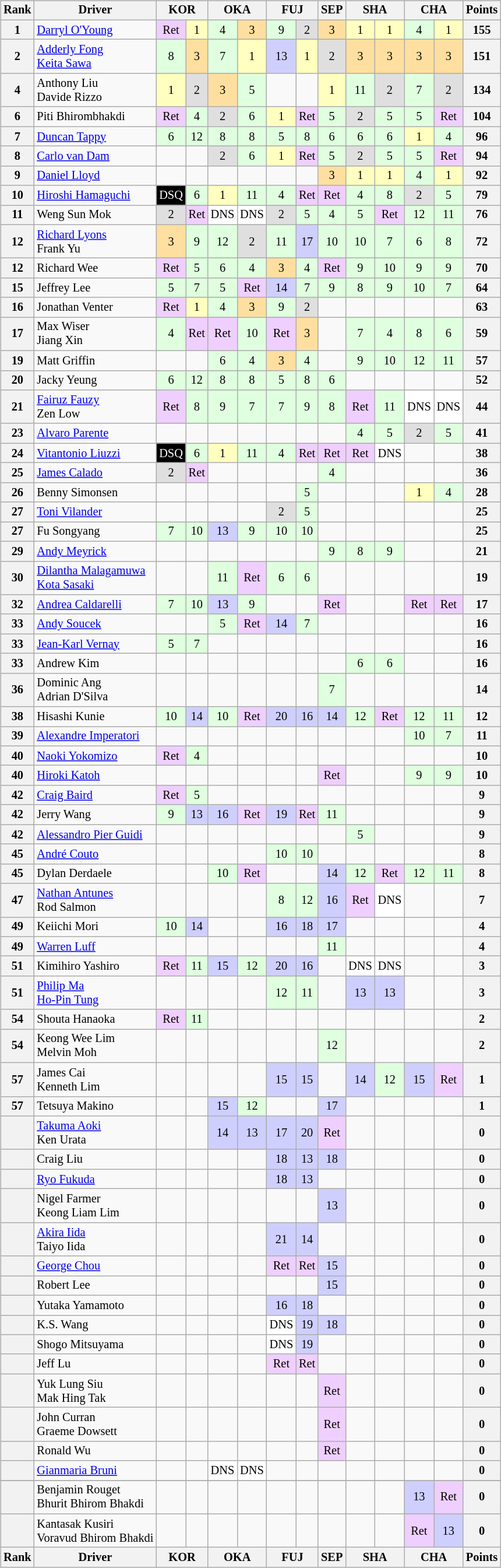<table>
<tr>
<td><br><table class="wikitable" style="font-size:85%; text-align:center">
<tr>
<th>Rank</th>
<th>Driver</th>
<th colspan=2>KOR<br></th>
<th colspan=2>OKA<br></th>
<th colspan=2>FUJ<br></th>
<th>SEP<br></th>
<th colspan=2>SHA<br></th>
<th colspan=2>CHA<br></th>
<th>Points</th>
</tr>
<tr>
<th>1</th>
<td align="left"> <a href='#'>Darryl O'Young</a></td>
<td style="background:#efcfff;">Ret</td>
<td style="background:#ffffbf;">1</td>
<td style="background:#dfffdf;">4</td>
<td style="background:#ffdf9f;">3</td>
<td style="background:#dfffdf;">9</td>
<td style="background:#dfdfdf;">2</td>
<td style="background:#ffdf9f;">3</td>
<td style="background:#ffffbf;">1</td>
<td style="background:#ffffbf;">1</td>
<td style="background:#dfffdf;">4</td>
<td style="background:#ffffbf;">1</td>
<th>155</th>
</tr>
<tr>
<th>2</th>
<td align="left"> <a href='#'>Adderly Fong</a><br> <a href='#'>Keita Sawa</a></td>
<td style="background:#dfffdf;">8</td>
<td style="background:#ffdf9f;">3</td>
<td style="background:#dfffdf;">7</td>
<td style="background:#ffffbf;">1</td>
<td style="background:#cfcfff;">13</td>
<td style="background:#ffffbf;">1</td>
<td style="background:#dfdfdf;">2</td>
<td style="background:#ffdf9f;">3</td>
<td style="background:#ffdf9f;">3</td>
<td style="background:#ffdf9f;">3</td>
<td style="background:#ffdf9f;">3</td>
<th>151</th>
</tr>
<tr>
<th>4</th>
<td align="left"> Anthony Liu<br> Davide Rizzo</td>
<td style="background:#ffffbf;">1</td>
<td style="background:#dfdfdf;">2</td>
<td style="background:#ffdf9f;">3</td>
<td style="background:#dfffdf;">5</td>
<td></td>
<td></td>
<td style="background:#ffffbf;">1</td>
<td style="background:#dfffdf;">11</td>
<td style="background:#dfdfdf;">2</td>
<td style="background:#dfffdf;">7</td>
<td style="background:#dfdfdf;">2</td>
<th>134</th>
</tr>
<tr>
<th>6</th>
<td align="left"> Piti Bhirombhakdi</td>
<td style="background:#efcfff;">Ret</td>
<td style="background:#dfffdf;">4</td>
<td style="background:#dfdfdf;">2</td>
<td style="background:#dfffdf;">6</td>
<td style="background:#ffffbf;">1</td>
<td style="background:#efcfff;">Ret</td>
<td style="background:#dfffdf;">5</td>
<td style="background:#dfdfdf;">2</td>
<td style="background:#dfffdf;">5</td>
<td style="background:#dfffdf;">5</td>
<td style="background:#efcfff;">Ret</td>
<th>104</th>
</tr>
<tr>
<th>7</th>
<td align="left"> <a href='#'>Duncan Tappy</a></td>
<td style="background:#dfffdf;">6</td>
<td style="background:#dfffdf;">12</td>
<td style="background:#dfffdf;">8</td>
<td style="background:#dfffdf;">8</td>
<td style="background:#dfffdf;">5</td>
<td style="background:#dfffdf;">8</td>
<td style="background:#dfffdf;">6</td>
<td style="background:#dfffdf;">6</td>
<td style="background:#dfffdf;">6</td>
<td style="background:#ffffbf;">1</td>
<td style="background:#dfffdf;">4</td>
<th>96</th>
</tr>
<tr>
<th>8</th>
<td align="left"> <a href='#'>Carlo van Dam</a></td>
<td></td>
<td></td>
<td style="background:#dfdfdf;">2</td>
<td style="background:#dfffdf;">6</td>
<td style="background:#ffffbf;">1</td>
<td style="background:#efcfff;">Ret</td>
<td style="background:#dfffdf;">5</td>
<td style="background:#dfdfdf;">2</td>
<td style="background:#dfffdf;">5</td>
<td style="background:#dfffdf;">5</td>
<td style="background:#efcfff;">Ret</td>
<th>94</th>
</tr>
<tr>
<th>9</th>
<td align="left"> <a href='#'>Daniel Lloyd</a></td>
<td></td>
<td></td>
<td></td>
<td></td>
<td></td>
<td></td>
<td style="background:#ffdf9f;">3</td>
<td style="background:#ffffbf;">1</td>
<td style="background:#ffffbf;">1</td>
<td style="background:#dfffdf;">4</td>
<td style="background:#ffffbf;">1</td>
<th>92</th>
</tr>
<tr>
<th>10</th>
<td align="left"> <a href='#'>Hiroshi Hamaguchi</a></td>
<td style="background:#000000; color:white;">DSQ</td>
<td style="background:#dfffdf;">6</td>
<td style="background:#ffffbf;">1</td>
<td style="background:#dfffdf;">11</td>
<td style="background:#dfffdf;">4</td>
<td style="background:#efcfff;">Ret</td>
<td style="background:#efcfff;">Ret</td>
<td style="background:#dfffdf;">4</td>
<td style="background:#dfffdf;">8</td>
<td style="background:#dfdfdf;">2</td>
<td style="background:#dfffdf;">5</td>
<th>79</th>
</tr>
<tr>
<th>11</th>
<td align="left"> Weng Sun Mok</td>
<td style="background:#dfdfdf;">2</td>
<td style="background:#efcfff;">Ret</td>
<td style="background:#ffffff;">DNS</td>
<td style="background:#ffffff;">DNS</td>
<td style="background:#dfdfdf;">2</td>
<td style="background:#dfffdf;">5</td>
<td style="background:#dfffdf;">4</td>
<td style="background:#dfffdf;">5</td>
<td style="background:#efcfff;">Ret</td>
<td style="background:#dfffdf;">12</td>
<td style="background:#dfffdf;">11</td>
<th>76</th>
</tr>
<tr>
<th>12</th>
<td align="left"> <a href='#'>Richard Lyons</a><br> Frank Yu</td>
<td style="background:#ffdf9f;">3</td>
<td style="background:#dfffdf;">9</td>
<td style="background:#dfffdf;">12</td>
<td style="background:#dfdfdf;">2</td>
<td style="background:#dfffdf;">11</td>
<td style="background:#cfcfff;">17</td>
<td style="background:#dfffdf;">10</td>
<td style="background:#dfffdf;">10</td>
<td style="background:#dfffdf;">7</td>
<td style="background:#dfffdf;">6</td>
<td style="background:#dfffdf;">8</td>
<th>72</th>
</tr>
<tr>
<th>12</th>
<td align="left"> Richard Wee</td>
<td style="background:#efcfff;">Ret</td>
<td style="background:#dfffdf;">5</td>
<td style="background:#dfffdf;">6</td>
<td style="background:#dfffdf;">4</td>
<td style="background:#ffdf9f;">3</td>
<td style="background:#dfffdf;">4</td>
<td style="background:#efcfff;">Ret</td>
<td style="background:#dfffdf;">9</td>
<td style="background:#dfffdf;">10</td>
<td style="background:#dfffdf;">9</td>
<td style="background:#dfffdf;">9</td>
<th>70</th>
</tr>
<tr>
<th>15</th>
<td align="left"> Jeffrey Lee</td>
<td style="background:#dfffdf;">5</td>
<td style="background:#dfffdf;">7</td>
<td style="background:#dfffdf;">5</td>
<td style="background:#efcfff;">Ret</td>
<td style="background:#cfcfff;">14</td>
<td style="background:#dfffdf;">7</td>
<td style="background:#dfffdf;">9</td>
<td style="background:#dfffdf;">8</td>
<td style="background:#dfffdf;">9</td>
<td style="background:#dfffdf;">10</td>
<td style="background:#dfffdf;">7</td>
<th>64</th>
</tr>
<tr>
<th>16</th>
<td align="left"> Jonathan Venter</td>
<td style="background:#efcfff;">Ret</td>
<td style="background:#ffffbf;">1</td>
<td style="background:#dfffdf;">4</td>
<td style="background:#ffdf9f;">3</td>
<td style="background:#dfffdf;">9</td>
<td style="background:#dfdfdf;">2</td>
<td></td>
<td></td>
<td></td>
<td></td>
<td></td>
<th>63</th>
</tr>
<tr>
<th>17</th>
<td align="left"> Max Wiser<br> Jiang Xin</td>
<td style="background:#dfffdf;">4</td>
<td style="background:#efcfff;">Ret</td>
<td style="background:#efcfff;">Ret</td>
<td style="background:#dfffdf;">10</td>
<td style="background:#efcfff;">Ret</td>
<td style="background:#ffdf9f;">3</td>
<td></td>
<td style="background:#dfffdf;">7</td>
<td style="background:#dfffdf;">4</td>
<td style="background:#dfffdf;">8</td>
<td style="background:#dfffdf;">6</td>
<th>59</th>
</tr>
<tr>
<th>19</th>
<td align="left"> Matt Griffin</td>
<td></td>
<td></td>
<td style="background:#dfffdf;">6</td>
<td style="background:#dfffdf;">4</td>
<td style="background:#ffdf9f;">3</td>
<td style="background:#dfffdf;">4</td>
<td></td>
<td style="background:#dfffdf;">9</td>
<td style="background:#dfffdf;">10</td>
<td style="background:#dfffdf;">12</td>
<td style="background:#dfffdf;">11</td>
<th>57</th>
</tr>
<tr>
<th>20</th>
<td align="left"> Jacky Yeung</td>
<td style="background:#dfffdf;">6</td>
<td style="background:#dfffdf;">12</td>
<td style="background:#dfffdf;">8</td>
<td style="background:#dfffdf;">8</td>
<td style="background:#dfffdf;">5</td>
<td style="background:#dfffdf;">8</td>
<td style="background:#dfffdf;">6</td>
<td></td>
<td></td>
<td></td>
<td></td>
<th>52</th>
</tr>
<tr>
<th>21</th>
<td align="left"> <a href='#'>Fairuz Fauzy</a><br> Zen Low</td>
<td style="background:#efcfff;">Ret</td>
<td style="background:#dfffdf;">8</td>
<td style="background:#dfffdf;">9</td>
<td style="background:#dfffdf;">7</td>
<td style="background:#dfffdf;">7</td>
<td style="background:#dfffdf;">9</td>
<td style="background:#dfffdf;">8</td>
<td style="background:#efcfff;">Ret</td>
<td style="background:#dfffdf;">11</td>
<td style="background:#ffffff;">DNS</td>
<td style="background:#ffffff;">DNS</td>
<th>44</th>
</tr>
<tr>
<th>23</th>
<td align="left"> <a href='#'>Alvaro Parente</a></td>
<td></td>
<td></td>
<td></td>
<td></td>
<td></td>
<td></td>
<td></td>
<td style="background:#dfffdf;">4</td>
<td style="background:#dfffdf;">5</td>
<td style="background:#dfdfdf;">2</td>
<td style="background:#dfffdf;">5</td>
<th>41</th>
</tr>
<tr>
<th>24</th>
<td align="left"> <a href='#'>Vitantonio Liuzzi</a></td>
<td style="background:#000000; color:white;">DSQ</td>
<td style="background:#dfffdf;">6</td>
<td style="background:#ffffbf;">1</td>
<td style="background:#dfffdf;">11</td>
<td style="background:#dfffdf;">4</td>
<td style="background:#efcfff;">Ret</td>
<td style="background:#efcfff;">Ret</td>
<td style="background:#efcfff;">Ret</td>
<td style="background:#ffffff;">DNS</td>
<td></td>
<td></td>
<th>38</th>
</tr>
<tr>
<th>25</th>
<td align="left"> <a href='#'>James Calado</a></td>
<td style="background:#dfdfdf;">2</td>
<td style="background:#efcfff;">Ret</td>
<td></td>
<td></td>
<td></td>
<td></td>
<td style="background:#dfffdf;">4</td>
<td></td>
<td></td>
<td></td>
<td></td>
<th>36</th>
</tr>
<tr>
<th>26</th>
<td align="left"> Benny Simonsen</td>
<td></td>
<td></td>
<td></td>
<td></td>
<td></td>
<td style="background:#dfffdf;">5</td>
<td></td>
<td></td>
<td></td>
<td style="background:#ffffbf;">1</td>
<td style="background:#dfffdf;">4</td>
<th>28</th>
</tr>
<tr>
<th>27</th>
<td align="left"> <a href='#'>Toni Vilander</a></td>
<td></td>
<td></td>
<td></td>
<td></td>
<td style="background:#dfdfdf;">2</td>
<td style="background:#dfffdf;">5</td>
<td></td>
<td></td>
<td></td>
<td></td>
<td></td>
<th>25</th>
</tr>
<tr>
<th>27</th>
<td align="left"> Fu Songyang</td>
<td style="background:#dfffdf;">7</td>
<td style="background:#dfffdf;">10</td>
<td style="background:#cfcfff;">13</td>
<td style="background:#dfffdf;">9</td>
<td style="background:#dfffdf;">10</td>
<td style="background:#dfffdf;">10</td>
<td></td>
<td></td>
<td></td>
<td></td>
<td></td>
<th>25</th>
</tr>
<tr>
<th>29</th>
<td align="left"> <a href='#'>Andy Meyrick</a></td>
<td></td>
<td></td>
<td></td>
<td></td>
<td></td>
<td></td>
<td style="background:#dfffdf;">9</td>
<td style="background:#dfffdf;">8</td>
<td style="background:#dfffdf;">9</td>
<td></td>
<td></td>
<th>21</th>
</tr>
<tr>
<th>30</th>
<td align="left"> <a href='#'>Dilantha Malagamuwa</a><br> <a href='#'>Kota Sasaki</a></td>
<td></td>
<td></td>
<td style="background:#dfffdf;">11</td>
<td style="background:#efcfff;">Ret</td>
<td style="background:#dfffdf;">6</td>
<td style="background:#dfffdf;">6</td>
<td></td>
<td></td>
<td></td>
<td></td>
<td></td>
<th>19</th>
</tr>
<tr>
<th>32</th>
<td align="left"> <a href='#'>Andrea Caldarelli</a></td>
<td style="background:#dfffdf;">7</td>
<td style="background:#dfffdf;">10</td>
<td style="background:#cfcfff;">13</td>
<td style="background:#dfffdf;">9</td>
<td></td>
<td></td>
<td style="background:#efcfff;">Ret</td>
<td></td>
<td></td>
<td style="background:#efcfff;">Ret</td>
<td style="background:#efcfff;">Ret</td>
<th>17</th>
</tr>
<tr>
<th>33</th>
<td align="left"> <a href='#'>Andy Soucek</a></td>
<td></td>
<td></td>
<td style="background:#dfffdf;">5</td>
<td style="background:#efcfff;">Ret</td>
<td style="background:#cfcfff;">14</td>
<td style="background:#dfffdf;">7</td>
<td></td>
<td></td>
<td></td>
<td></td>
<td></td>
<th>16</th>
</tr>
<tr>
<th>33</th>
<td align="left"> <a href='#'>Jean-Karl Vernay</a></td>
<td style="background:#dfffdf;">5</td>
<td style="background:#dfffdf;">7</td>
<td></td>
<td></td>
<td></td>
<td></td>
<td></td>
<td></td>
<td></td>
<td></td>
<td></td>
<th>16</th>
</tr>
<tr>
<th>33</th>
<td align="left"> Andrew Kim</td>
<td></td>
<td></td>
<td></td>
<td></td>
<td></td>
<td></td>
<td></td>
<td style="background:#dfffdf;">6</td>
<td style="background:#dfffdf;">6</td>
<td></td>
<td></td>
<th>16</th>
</tr>
<tr>
<th>36</th>
<td align="left"> Dominic Ang<br> Adrian D'Silva</td>
<td></td>
<td></td>
<td></td>
<td></td>
<td></td>
<td></td>
<td style="background:#dfffdf;">7</td>
<td></td>
<td></td>
<td></td>
<td></td>
<th>14</th>
</tr>
<tr>
<th>38</th>
<td align="left"> Hisashi Kunie</td>
<td style="background:#dfffdf;">10</td>
<td style="background:#cfcfff;">14</td>
<td style="background:#dfffdf;">10</td>
<td style="background:#efcfff;">Ret</td>
<td style="background:#cfcfff;">20</td>
<td style="background:#cfcfff;">16</td>
<td style="background:#cfcfff;">14</td>
<td style="background:#dfffdf;">12</td>
<td style="background:#efcfff;">Ret</td>
<td style="background:#dfffdf;">12</td>
<td style="background:#dfffdf;">11</td>
<th>12</th>
</tr>
<tr>
<th>39</th>
<td align="left"> <a href='#'>Alexandre Imperatori</a></td>
<td></td>
<td></td>
<td></td>
<td></td>
<td></td>
<td></td>
<td></td>
<td></td>
<td></td>
<td style="background:#dfffdf;">10</td>
<td style="background:#dfffdf;">7</td>
<th>11</th>
</tr>
<tr>
<th>40</th>
<td align="left"> <a href='#'>Naoki Yokomizo</a></td>
<td style="background:#efcfff;">Ret</td>
<td style="background:#dfffdf;">4</td>
<td></td>
<td></td>
<td></td>
<td></td>
<td></td>
<td></td>
<td></td>
<td></td>
<td></td>
<th>10</th>
</tr>
<tr>
<th>40</th>
<td align="left"> <a href='#'>Hiroki Katoh</a></td>
<td></td>
<td></td>
<td></td>
<td></td>
<td></td>
<td></td>
<td style="background:#efcfff;">Ret</td>
<td></td>
<td></td>
<td style="background:#dfffdf;">9</td>
<td style="background:#dfffdf;">9</td>
<th>10</th>
</tr>
<tr>
<th>42</th>
<td align="left"> <a href='#'>Craig Baird</a></td>
<td style="background:#efcfff;">Ret</td>
<td style="background:#dfffdf;">5</td>
<td></td>
<td></td>
<td></td>
<td></td>
<td></td>
<td></td>
<td></td>
<td></td>
<td></td>
<th>9</th>
</tr>
<tr>
<th>42</th>
<td align="left"> Jerry Wang</td>
<td style="background:#dfffdf;">9</td>
<td style="background:#cfcfff;">13</td>
<td style="background:#cfcfff;">16</td>
<td style="background:#efcfff;">Ret</td>
<td style="background:#cfcfff;">19</td>
<td style="background:#efcfff;">Ret</td>
<td style="background:#dfffdf;">11</td>
<td></td>
<td></td>
<td></td>
<td></td>
<th>9</th>
</tr>
<tr>
<th>42</th>
<td align="left"> <a href='#'>Alessandro Pier Guidi</a></td>
<td></td>
<td></td>
<td></td>
<td></td>
<td></td>
<td></td>
<td></td>
<td style="background:#dfffdf;">5</td>
<td></td>
<td></td>
<td></td>
<th>9</th>
</tr>
<tr>
<th>45</th>
<td align="left"> <a href='#'>André Couto</a></td>
<td></td>
<td></td>
<td></td>
<td></td>
<td style="background:#dfffdf;">10</td>
<td style="background:#dfffdf;">10</td>
<td></td>
<td></td>
<td></td>
<td></td>
<td></td>
<th>8</th>
</tr>
<tr>
<th>45</th>
<td align="left"> Dylan Derdaele</td>
<td></td>
<td></td>
<td style="background:#dfffdf;">10</td>
<td style="background:#efcfff;">Ret</td>
<td></td>
<td></td>
<td style="background:#cfcfff;">14</td>
<td style="background:#dfffdf;">12</td>
<td style="background:#efcfff;">Ret</td>
<td style="background:#dfffdf;">12</td>
<td style="background:#dfffdf;">11</td>
<th>8</th>
</tr>
<tr>
<th>47</th>
<td align="left"> <a href='#'>Nathan Antunes</a><br> Rod Salmon</td>
<td></td>
<td></td>
<td></td>
<td></td>
<td style="background:#dfffdf;">8</td>
<td style="background:#dfffdf;">12</td>
<td style="background:#cfcfff;">16</td>
<td style="background:#efcfff;">Ret</td>
<td style="background:#ffffff;">DNS</td>
<td></td>
<td></td>
<th>7</th>
</tr>
<tr>
<th>49</th>
<td align="left"> Keiichi Mori</td>
<td style="background:#dfffdf;">10</td>
<td style="background:#cfcfff;">14</td>
<td></td>
<td></td>
<td style="background:#cfcfff;">16</td>
<td style="background:#cfcfff;">18</td>
<td style="background:#cfcfff;">17</td>
<td></td>
<td></td>
<td></td>
<td></td>
<th>4</th>
</tr>
<tr>
<th>49</th>
<td align="left"> <a href='#'>Warren Luff</a></td>
<td></td>
<td></td>
<td></td>
<td></td>
<td></td>
<td></td>
<td style="background:#dfffdf;">11</td>
<td></td>
<td></td>
<td></td>
<td></td>
<th>4</th>
</tr>
<tr>
<th>51</th>
<td align="left"> Kimihiro Yashiro</td>
<td style="background:#efcfff;">Ret</td>
<td style="background:#dfffdf;">11</td>
<td style="background:#cfcfff;">15</td>
<td style="background:#dfffdf;">12</td>
<td style="background:#cfcfff;">20</td>
<td style="background:#cfcfff;">16</td>
<td></td>
<td style="background:#ffffff;">DNS</td>
<td style="background:#ffffff;">DNS</td>
<td></td>
<td></td>
<th>3</th>
</tr>
<tr>
<th>51</th>
<td align="left"> <a href='#'>Philip Ma</a><br> <a href='#'>Ho-Pin Tung</a></td>
<td></td>
<td></td>
<td></td>
<td></td>
<td style="background:#dfffdf;">12</td>
<td style="background:#dfffdf;">11</td>
<td></td>
<td style="background:#cfcfff;">13</td>
<td style="background:#cfcfff;">13</td>
<td></td>
<td></td>
<th>3</th>
</tr>
<tr>
<th>54</th>
<td align="left"> Shouta Hanaoka</td>
<td style="background:#efcfff;">Ret</td>
<td style="background:#dfffdf;">11</td>
<td></td>
<td></td>
<td></td>
<td></td>
<td></td>
<td></td>
<td></td>
<td></td>
<td></td>
<th>2</th>
</tr>
<tr>
<th>54</th>
<td align="left"> Keong Wee Lim<br> Melvin Moh</td>
<td></td>
<td></td>
<td></td>
<td></td>
<td></td>
<td></td>
<td style="background:#dfffdf;">12</td>
<td></td>
<td></td>
<td></td>
<td></td>
<th>2</th>
</tr>
<tr>
<th>57</th>
<td align="left"> James Cai<br> Kenneth Lim</td>
<td></td>
<td></td>
<td></td>
<td></td>
<td style="background:#cfcfff;">15</td>
<td style="background:#cfcfff;">15</td>
<td></td>
<td style="background:#cfcfff;">14</td>
<td style="background:#dfffdf;">12</td>
<td style="background:#cfcfff;">15</td>
<td style="background:#efcfff;">Ret</td>
<th>1</th>
</tr>
<tr>
<th>57</th>
<td align="left"> Tetsuya Makino</td>
<td></td>
<td></td>
<td style="background:#cfcfff;">15</td>
<td style="background:#dfffdf;">12</td>
<td></td>
<td></td>
<td style="background:#cfcfff;">17</td>
<td></td>
<td></td>
<td></td>
<td></td>
<th>1</th>
</tr>
<tr>
<th></th>
<td align="left"> <a href='#'>Takuma Aoki</a><br> Ken Urata</td>
<td></td>
<td></td>
<td style="background:#cfcfff;">14</td>
<td style="background:#cfcfff;">13</td>
<td style="background:#cfcfff;">17</td>
<td style="background:#cfcfff;">20</td>
<td style="background:#efcfff;">Ret</td>
<td></td>
<td></td>
<td></td>
<td></td>
<th>0</th>
</tr>
<tr>
<th></th>
<td align="left"> Craig Liu</td>
<td></td>
<td></td>
<td></td>
<td></td>
<td style="background:#cfcfff;">18</td>
<td style="background:#cfcfff;">13</td>
<td style="background:#cfcfff;">18</td>
<td></td>
<td></td>
<td></td>
<td></td>
<th>0</th>
</tr>
<tr>
<th></th>
<td align="left"> <a href='#'>Ryo Fukuda</a></td>
<td></td>
<td></td>
<td></td>
<td></td>
<td style="background:#cfcfff;">18</td>
<td style="background:#cfcfff;">13</td>
<td></td>
<td></td>
<td></td>
<td></td>
<td></td>
<th>0</th>
</tr>
<tr>
<th></th>
<td align="left"> Nigel Farmer<br> Keong Liam Lim</td>
<td></td>
<td></td>
<td></td>
<td></td>
<td></td>
<td></td>
<td style="background:#cfcfff;">13</td>
<td></td>
<td></td>
<td></td>
<td></td>
<th>0</th>
</tr>
<tr>
<th></th>
<td align="left"> <a href='#'>Akira Iida</a><br> Taiyo Iida</td>
<td></td>
<td></td>
<td></td>
<td></td>
<td style="background:#cfcfff;">21</td>
<td style="background:#cfcfff;">14</td>
<td></td>
<td></td>
<td></td>
<td></td>
<td></td>
<th>0</th>
</tr>
<tr>
<th></th>
<td align="left"> <a href='#'>George Chou</a></td>
<td></td>
<td></td>
<td></td>
<td></td>
<td style="background:#efcfff;">Ret</td>
<td style="background:#efcfff;">Ret</td>
<td style="background:#cfcfff;">15</td>
<td></td>
<td></td>
<td></td>
<td></td>
<th>0</th>
</tr>
<tr>
<th></th>
<td align="left"> Robert Lee</td>
<td></td>
<td></td>
<td></td>
<td></td>
<td></td>
<td></td>
<td style="background:#cfcfff;">15</td>
<td></td>
<td></td>
<td></td>
<td></td>
<th>0</th>
</tr>
<tr>
<th></th>
<td align="left"> Yutaka Yamamoto</td>
<td></td>
<td></td>
<td></td>
<td></td>
<td style="background:#cfcfff;">16</td>
<td style="background:#cfcfff;">18</td>
<td></td>
<td></td>
<td></td>
<td></td>
<td></td>
<th>0</th>
</tr>
<tr>
<th></th>
<td align="left"> K.S. Wang</td>
<td></td>
<td></td>
<td></td>
<td></td>
<td style="background:#ffffff;">DNS</td>
<td style="background:#cfcfff;">19</td>
<td style="background:#cfcfff;">18</td>
<td></td>
<td></td>
<td></td>
<td></td>
<th>0</th>
</tr>
<tr>
<th></th>
<td align="left"> Shogo Mitsuyama</td>
<td></td>
<td></td>
<td></td>
<td></td>
<td style="background:#ffffff;">DNS</td>
<td style="background:#cfcfff;">19</td>
<td></td>
<td></td>
<td></td>
<td></td>
<td></td>
<th>0</th>
</tr>
<tr>
<th></th>
<td align="left"> Jeff Lu</td>
<td></td>
<td></td>
<td></td>
<td></td>
<td style="background:#efcfff;">Ret</td>
<td style="background:#efcfff;">Ret</td>
<td></td>
<td></td>
<td></td>
<td></td>
<td></td>
<th>0</th>
</tr>
<tr>
<th></th>
<td align="left"> Yuk Lung Siu<br> Mak Hing Tak</td>
<td></td>
<td></td>
<td></td>
<td></td>
<td></td>
<td></td>
<td style="background:#efcfff;">Ret</td>
<td></td>
<td></td>
<td></td>
<td></td>
<th>0</th>
</tr>
<tr>
<th></th>
<td align="left"> John Curran<br> Graeme Dowsett</td>
<td></td>
<td></td>
<td></td>
<td></td>
<td></td>
<td></td>
<td style="background:#efcfff;">Ret</td>
<td></td>
<td></td>
<td></td>
<td></td>
<th>0</th>
</tr>
<tr>
<th></th>
<td align="left"> Ronald Wu</td>
<td></td>
<td></td>
<td></td>
<td></td>
<td></td>
<td></td>
<td style="background:#efcfff;">Ret</td>
<td></td>
<td></td>
<td></td>
<td></td>
<th>0</th>
</tr>
<tr>
<th></th>
<td align="left"> <a href='#'>Gianmaria Bruni</a></td>
<td></td>
<td></td>
<td style="background:#ffffff;">DNS</td>
<td style="background:#ffffff;">DNS</td>
<td></td>
<td></td>
<td></td>
<td></td>
<td></td>
<td></td>
<td></td>
<th>0</th>
</tr>
<tr>
</tr>
<tr>
<th></th>
<td align="left"> Benjamin Rouget<br> Bhurit Bhirom Bhakdi</td>
<td></td>
<td></td>
<td></td>
<td></td>
<td></td>
<td></td>
<td></td>
<td></td>
<td></td>
<td style="background:#cfcfff;">13</td>
<td style="background:#efcfff;">Ret</td>
<th>0</th>
</tr>
<tr>
<th></th>
<td align="left"> Kantasak Kusiri<br> Voravud Bhirom Bhakdi</td>
<td></td>
<td></td>
<td></td>
<td></td>
<td></td>
<td></td>
<td></td>
<td></td>
<td></td>
<td style="background:#efcfff;">Ret</td>
<td style="background:#cfcfff;">13</td>
<th>0</th>
</tr>
<tr>
<th>Rank</th>
<th>Driver</th>
<th colspan=2>KOR<br></th>
<th colspan=2>OKA<br></th>
<th colspan=2>FUJ<br></th>
<th>SEP<br></th>
<th colspan=2>SHA<br></th>
<th colspan=2>CHA<br></th>
<th>Points</th>
</tr>
</table>
</td>
<td valign="top"><br></td>
</tr>
</table>
